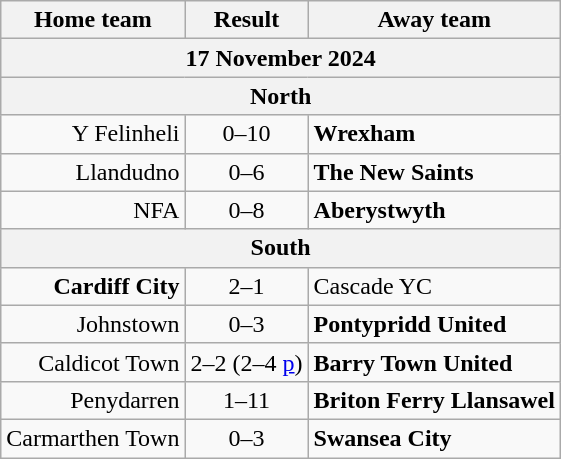<table class="wikitable">
<tr>
<th>Home team</th>
<th>Result</th>
<th>Away team</th>
</tr>
<tr>
<th colspan="3">17 November 2024</th>
</tr>
<tr>
<th colspan="3">North</th>
</tr>
<tr>
<td style="text-align:right;">Y Felinheli</td>
<td style="text-align:center;">0–10</td>
<td><strong>Wrexham</strong></td>
</tr>
<tr>
<td style="text-align:right;">Llandudno</td>
<td style="text-align:center;">0–6</td>
<td><strong>The New Saints</strong></td>
</tr>
<tr>
<td style="text-align:right;">NFA</td>
<td style="text-align:center;">0–8</td>
<td><strong>Aberystwyth</strong></td>
</tr>
<tr>
<th colspan="3">South</th>
</tr>
<tr>
<td style="text-align:right;"><strong>Cardiff City</strong></td>
<td style="text-align:center;">2–1</td>
<td>Cascade YC</td>
</tr>
<tr>
<td style="text-align:right;">Johnstown</td>
<td style="text-align:center;">0–3</td>
<td><strong>Pontypridd United</strong></td>
</tr>
<tr>
<td style="text-align:right;">Caldicot Town</td>
<td style="text-align:center;">2–2  (2–4 <a href='#'>p</a>)</td>
<td><strong>Barry Town United</strong></td>
</tr>
<tr>
<td style="text-align:right;">Penydarren</td>
<td style="text-align:center;">1–11</td>
<td><strong>Briton Ferry Llansawel</strong></td>
</tr>
<tr>
<td style="text-align:right;">Carmarthen Town</td>
<td style="text-align:center;">0–3</td>
<td><strong>Swansea City</strong></td>
</tr>
</table>
